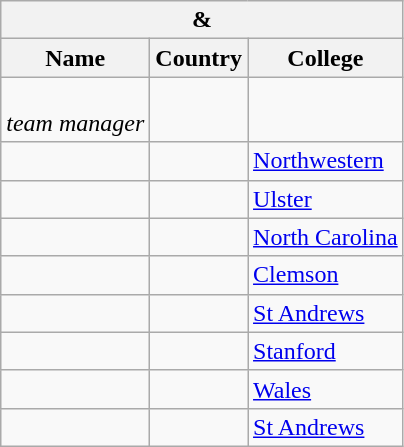<table class="wikitable sortable">
<tr>
<th colspan=3> & </th>
</tr>
<tr>
<th>Name</th>
<th>Country</th>
<th>College</th>
</tr>
<tr>
<td><br><em>team manager</em></td>
<td></td>
<td></td>
</tr>
<tr>
<td></td>
<td></td>
<td><a href='#'>Northwestern</a></td>
</tr>
<tr>
<td></td>
<td></td>
<td><a href='#'>Ulster</a></td>
</tr>
<tr>
<td></td>
<td></td>
<td><a href='#'>North Carolina</a></td>
</tr>
<tr>
<td></td>
<td></td>
<td><a href='#'>Clemson</a></td>
</tr>
<tr>
<td></td>
<td></td>
<td><a href='#'>St Andrews</a></td>
</tr>
<tr>
<td></td>
<td></td>
<td><a href='#'>Stanford</a></td>
</tr>
<tr>
<td></td>
<td></td>
<td><a href='#'>Wales</a></td>
</tr>
<tr>
<td></td>
<td></td>
<td><a href='#'>St Andrews</a></td>
</tr>
</table>
